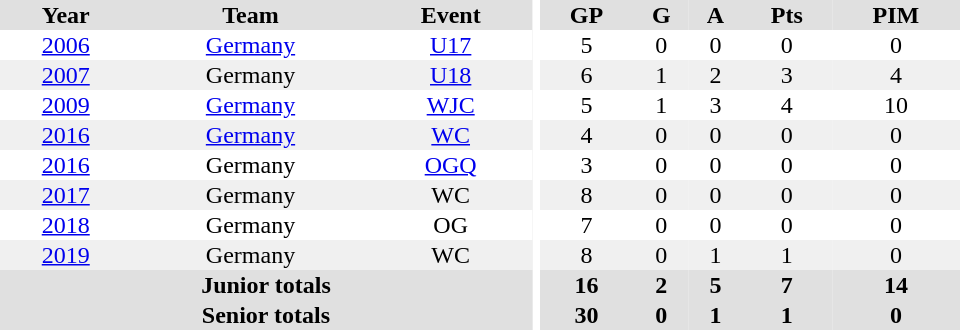<table border="0" cellpadding="1" cellspacing="0" ID="Table3" style="text-align:center; width:40em">
<tr ALIGN="center" bgcolor="#e0e0e0">
<th>Year</th>
<th>Team</th>
<th>Event</th>
<th rowspan="99" bgcolor="#ffffff"></th>
<th>GP</th>
<th>G</th>
<th>A</th>
<th>Pts</th>
<th>PIM</th>
</tr>
<tr>
<td><a href='#'>2006</a></td>
<td><a href='#'>Germany</a></td>
<td><a href='#'>U17</a></td>
<td>5</td>
<td>0</td>
<td>0</td>
<td>0</td>
<td>0</td>
</tr>
<tr bgcolor="#f0f0f0">
<td><a href='#'>2007</a></td>
<td>Germany</td>
<td><a href='#'>U18</a></td>
<td>6</td>
<td>1</td>
<td>2</td>
<td>3</td>
<td>4</td>
</tr>
<tr>
<td><a href='#'>2009</a></td>
<td><a href='#'>Germany</a></td>
<td><a href='#'>WJC</a></td>
<td>5</td>
<td>1</td>
<td>3</td>
<td>4</td>
<td>10</td>
</tr>
<tr bgcolor="#f0f0f0">
<td><a href='#'>2016</a></td>
<td><a href='#'>Germany</a></td>
<td><a href='#'>WC</a></td>
<td>4</td>
<td>0</td>
<td>0</td>
<td>0</td>
<td>0</td>
</tr>
<tr>
<td><a href='#'>2016</a></td>
<td>Germany</td>
<td><a href='#'>OGQ</a></td>
<td>3</td>
<td>0</td>
<td>0</td>
<td>0</td>
<td>0</td>
</tr>
<tr bgcolor="#f0f0f0">
<td><a href='#'>2017</a></td>
<td>Germany</td>
<td>WC</td>
<td>8</td>
<td>0</td>
<td>0</td>
<td>0</td>
<td>0</td>
</tr>
<tr>
<td><a href='#'>2018</a></td>
<td>Germany</td>
<td>OG</td>
<td>7</td>
<td>0</td>
<td>0</td>
<td>0</td>
<td>0</td>
</tr>
<tr bgcolor="#f0f0f0">
<td><a href='#'>2019</a></td>
<td>Germany</td>
<td>WC</td>
<td>8</td>
<td>0</td>
<td>1</td>
<td>1</td>
<td>0</td>
</tr>
<tr bgcolor="#e0e0e0">
<th colspan="3">Junior totals</th>
<th>16</th>
<th>2</th>
<th>5</th>
<th>7</th>
<th>14</th>
</tr>
<tr bgcolor="#e0e0e0">
<th colspan="3">Senior totals</th>
<th>30</th>
<th>0</th>
<th>1</th>
<th>1</th>
<th>0</th>
</tr>
</table>
